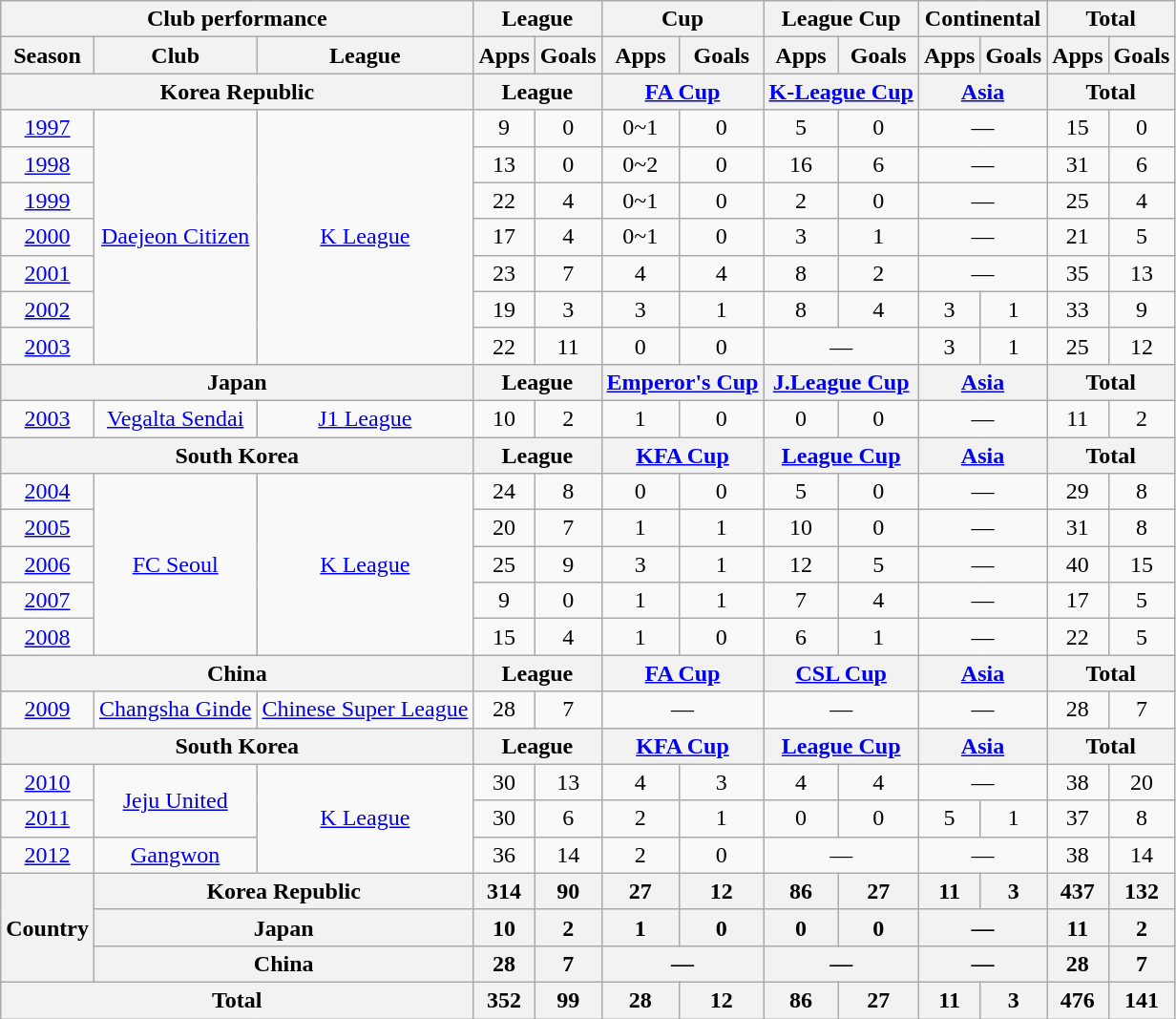<table class="wikitable" style="text-align:center;">
<tr>
<th colspan=3>Club performance</th>
<th colspan=2>League</th>
<th colspan=2>Cup</th>
<th colspan=2>League Cup</th>
<th colspan=2>Continental</th>
<th colspan=2>Total</th>
</tr>
<tr>
<th>Season</th>
<th>Club</th>
<th>League</th>
<th>Apps</th>
<th>Goals</th>
<th>Apps</th>
<th>Goals</th>
<th>Apps</th>
<th>Goals</th>
<th>Apps</th>
<th>Goals</th>
<th>Apps</th>
<th>Goals</th>
</tr>
<tr>
<th colspan=3>Korea Republic</th>
<th colspan=2>League</th>
<th colspan=2><a href='#'>FA Cup</a></th>
<th colspan=2><a href='#'>K-League Cup</a></th>
<th colspan=2><a href='#'>Asia</a></th>
<th colspan=2>Total</th>
</tr>
<tr>
<td><a href='#'>1997</a></td>
<td rowspan=7><a href='#'>Daejeon Citizen</a></td>
<td rowspan=7><a href='#'>K League</a></td>
<td>9</td>
<td>0</td>
<td>0~1</td>
<td>0</td>
<td>5</td>
<td>0</td>
<td colspan=2>—</td>
<td>15</td>
<td>0</td>
</tr>
<tr>
<td><a href='#'>1998</a></td>
<td>13</td>
<td>0</td>
<td>0~2</td>
<td>0</td>
<td>16</td>
<td>6</td>
<td colspan=2>—</td>
<td>31</td>
<td>6</td>
</tr>
<tr>
<td><a href='#'>1999</a></td>
<td>22</td>
<td>4</td>
<td>0~1</td>
<td>0</td>
<td>2</td>
<td>0</td>
<td colspan=2>—</td>
<td>25</td>
<td>4</td>
</tr>
<tr>
<td><a href='#'>2000</a></td>
<td>17</td>
<td>4</td>
<td>0~1</td>
<td>0</td>
<td>3</td>
<td>1</td>
<td colspan=2>—</td>
<td>21</td>
<td>5</td>
</tr>
<tr>
<td><a href='#'>2001</a></td>
<td>23</td>
<td>7</td>
<td>4</td>
<td>4</td>
<td>8</td>
<td>2</td>
<td colspan=2>—</td>
<td>35</td>
<td>13</td>
</tr>
<tr>
<td><a href='#'>2002</a></td>
<td>19</td>
<td>3</td>
<td>3</td>
<td>1</td>
<td>8</td>
<td>4</td>
<td>3</td>
<td>1</td>
<td>33</td>
<td>9</td>
</tr>
<tr>
<td><a href='#'>2003</a></td>
<td>22</td>
<td>11</td>
<td>0</td>
<td>0</td>
<td colspan=2>—</td>
<td>3</td>
<td>1</td>
<td>25</td>
<td>12</td>
</tr>
<tr>
<th colspan=3>Japan</th>
<th colspan=2>League</th>
<th colspan=2><a href='#'>Emperor's Cup</a></th>
<th colspan=2><a href='#'>J.League Cup</a></th>
<th colspan=2><a href='#'>Asia</a></th>
<th colspan=2>Total</th>
</tr>
<tr>
<td><a href='#'>2003</a></td>
<td><a href='#'>Vegalta Sendai</a></td>
<td><a href='#'>J1 League</a></td>
<td>10</td>
<td>2</td>
<td>1</td>
<td>0</td>
<td>0</td>
<td>0</td>
<td colspan=2>—</td>
<td>11</td>
<td>2</td>
</tr>
<tr>
<th colspan=3>South Korea</th>
<th colspan=2>League</th>
<th colspan=2><a href='#'>KFA Cup</a></th>
<th colspan=2><a href='#'>League Cup</a></th>
<th colspan=2><a href='#'>Asia</a></th>
<th colspan=2>Total</th>
</tr>
<tr>
<td><a href='#'>2004</a></td>
<td rowspan=5><a href='#'>FC Seoul</a></td>
<td rowspan=5><a href='#'>K League</a></td>
<td>24</td>
<td>8</td>
<td>0</td>
<td>0</td>
<td>5</td>
<td>0</td>
<td colspan=2>—</td>
<td>29</td>
<td>8</td>
</tr>
<tr>
<td><a href='#'>2005</a></td>
<td>20</td>
<td>7</td>
<td>1</td>
<td>1</td>
<td>10</td>
<td>0</td>
<td colspan=2>—</td>
<td>31</td>
<td>8</td>
</tr>
<tr>
<td><a href='#'>2006</a></td>
<td>25</td>
<td>9</td>
<td>3</td>
<td>1</td>
<td>12</td>
<td>5</td>
<td colspan=2>—</td>
<td>40</td>
<td>15</td>
</tr>
<tr>
<td><a href='#'>2007</a></td>
<td>9</td>
<td>0</td>
<td>1</td>
<td>1</td>
<td>7</td>
<td>4</td>
<td colspan=2>—</td>
<td>17</td>
<td>5</td>
</tr>
<tr>
<td><a href='#'>2008</a></td>
<td>15</td>
<td>4</td>
<td>1</td>
<td>0</td>
<td>6</td>
<td>1</td>
<td colspan=2>—</td>
<td>22</td>
<td>5</td>
</tr>
<tr>
<th colspan=3>China</th>
<th colspan=2>League</th>
<th colspan=2><a href='#'>FA Cup</a></th>
<th colspan=2><a href='#'>CSL Cup</a></th>
<th colspan=2><a href='#'>Asia</a></th>
<th colspan=2>Total</th>
</tr>
<tr>
<td><a href='#'>2009</a></td>
<td><a href='#'>Changsha Ginde</a></td>
<td><a href='#'>Chinese Super League</a></td>
<td>28</td>
<td>7</td>
<td colspan=2>—</td>
<td colspan=2>—</td>
<td colspan=2>—</td>
<td>28</td>
<td>7</td>
</tr>
<tr>
<th colspan=3>South Korea</th>
<th colspan=2>League</th>
<th colspan=2><a href='#'>KFA Cup</a></th>
<th colspan=2><a href='#'>League Cup</a></th>
<th colspan=2><a href='#'>Asia</a></th>
<th colspan=2>Total</th>
</tr>
<tr>
<td><a href='#'>2010</a></td>
<td rowspan=2><a href='#'>Jeju United</a></td>
<td rowspan=3><a href='#'>K League</a></td>
<td>30</td>
<td>13</td>
<td>4</td>
<td>3</td>
<td>4</td>
<td>4</td>
<td colspan=2>—</td>
<td>38</td>
<td>20</td>
</tr>
<tr>
<td><a href='#'>2011</a></td>
<td>30</td>
<td>6</td>
<td>2</td>
<td>1</td>
<td>0</td>
<td>0</td>
<td>5</td>
<td>1</td>
<td>37</td>
<td>8</td>
</tr>
<tr>
<td><a href='#'>2012</a></td>
<td><a href='#'>Gangwon</a></td>
<td>36</td>
<td>14</td>
<td>2</td>
<td>0</td>
<td colspan=2>—</td>
<td colspan=2>—</td>
<td>38</td>
<td>14</td>
</tr>
<tr>
<th rowspan=3>Country</th>
<th colspan=2>Korea Republic</th>
<th>314</th>
<th>90</th>
<th>27</th>
<th>12</th>
<th>86</th>
<th>27</th>
<th>11</th>
<th>3</th>
<th>437</th>
<th>132</th>
</tr>
<tr>
<th colspan=2>Japan</th>
<th>10</th>
<th>2</th>
<th>1</th>
<th>0</th>
<th>0</th>
<th>0</th>
<th colspan=2>—</th>
<th>11</th>
<th>2</th>
</tr>
<tr>
<th colspan=2>China</th>
<th>28</th>
<th>7</th>
<th colspan=2>—</th>
<th colspan=2>—</th>
<th colspan=2>—</th>
<th>28</th>
<th>7</th>
</tr>
<tr>
<th colspan=3>Total</th>
<th>352</th>
<th>99</th>
<th>28</th>
<th>12</th>
<th>86</th>
<th>27</th>
<th>11</th>
<th>3</th>
<th>476</th>
<th>141</th>
</tr>
</table>
